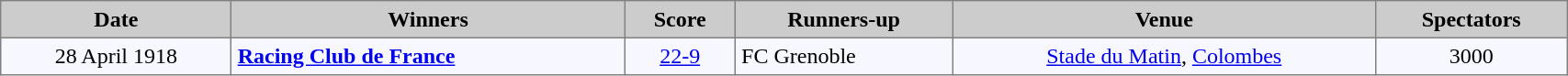<table bgcolor="#f7f8ff" cellpadding="4" width="90%" cellspacing="0" border="1" style="font-size: 100%; border: grey solid 1px; border-collapse: collapse;">
<tr bgcolor="#CCCCCC">
<td align=center><strong>Date</strong></td>
<td align=center><strong>Winners</strong></td>
<td align=center><strong>Score</strong></td>
<td align=center><strong>Runners-up</strong></td>
<td align=center><strong>Venue</strong></td>
<td align=center><strong>Spectators</strong></td>
</tr>
<tr>
<td align=center>28 April 1918</td>
<td><strong><a href='#'>Racing Club de France</a></strong></td>
<td align=center><a href='#'>22-9</a></td>
<td>FC Grenoble</td>
<td align=center><a href='#'>Stade du Matin</a>, <a href='#'>Colombes</a></td>
<td align=center>3000</td>
</tr>
</table>
